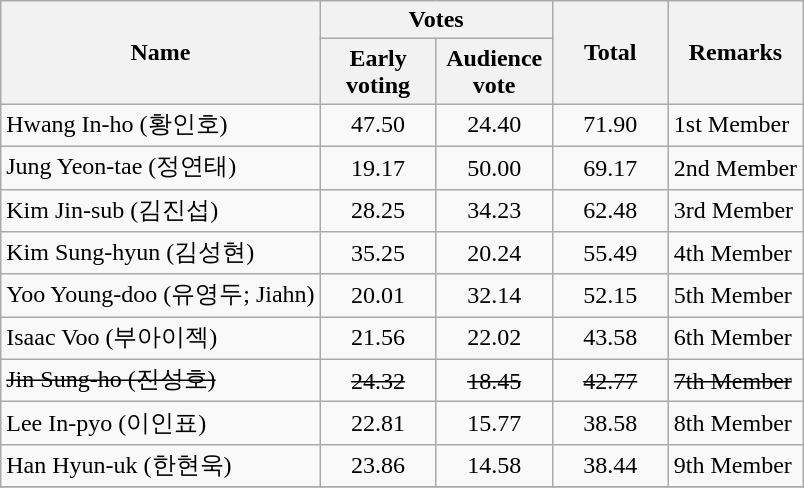<table class="wikitable sortable">
<tr>
<th rowspan="2">Name</th>
<th colspan="2">Votes</th>
<th rowspan="2" align="center" width="70px">Total</th>
<th rowspan="2">Remarks</th>
</tr>
<tr>
<th align="center" width="70px">Early voting</th>
<th align="center" width="70px">Audience vote</th>
</tr>
<tr>
<td>Hwang In-ho (황인호)</td>
<td align="center">47.50</td>
<td align="center">24.40</td>
<td align="center">71.90</td>
<td>1st Member</td>
</tr>
<tr>
<td>Jung Yeon-tae (정연태)</td>
<td align="center">19.17</td>
<td align="center">50.00</td>
<td align="center">69.17</td>
<td>2nd Member</td>
</tr>
<tr>
<td>Kim Jin-sub (김진섭)</td>
<td align="center">28.25</td>
<td align="center">34.23</td>
<td align="center">62.48</td>
<td>3rd Member</td>
</tr>
<tr>
<td>Kim Sung-hyun (김성현)</td>
<td align="center">35.25</td>
<td align="center">20.24</td>
<td align="center">55.49</td>
<td>4th Member</td>
</tr>
<tr>
<td>Yoo Young-doo (유영두; Jiahn)</td>
<td align="center">20.01</td>
<td align="center">32.14</td>
<td align="center">52.15</td>
<td>5th Member</td>
</tr>
<tr>
<td>Isaac Voo (부아이젝)</td>
<td align="center">21.56</td>
<td align="center">22.02</td>
<td align="center">43.58</td>
<td>6th Member</td>
</tr>
<tr>
<td><del>Jin Sung-ho (진성호)</del></td>
<td align="center"><del>24.32</del></td>
<td align="center"><del>18.45</del></td>
<td align="center"><del>42.77</del></td>
<td><del>7th Member</del></td>
</tr>
<tr>
<td>Lee In-pyo (이인표)</td>
<td align="center">22.81</td>
<td align="center">15.77</td>
<td align="center">38.58</td>
<td>8th Member</td>
</tr>
<tr>
<td>Han Hyun-uk (한현욱)</td>
<td align="center">23.86</td>
<td align="center">14.58</td>
<td align="center">38.44</td>
<td>9th Member</td>
</tr>
<tr>
</tr>
</table>
